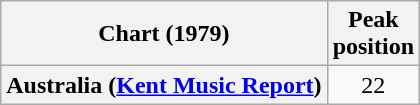<table class="wikitable sortable plainrowheaders" style="text-align:center">
<tr>
<th>Chart (1979)</th>
<th>Peak<br>position</th>
</tr>
<tr>
<th scope="row">Australia (<a href='#'>Kent Music Report</a>)</th>
<td>22</td>
</tr>
</table>
